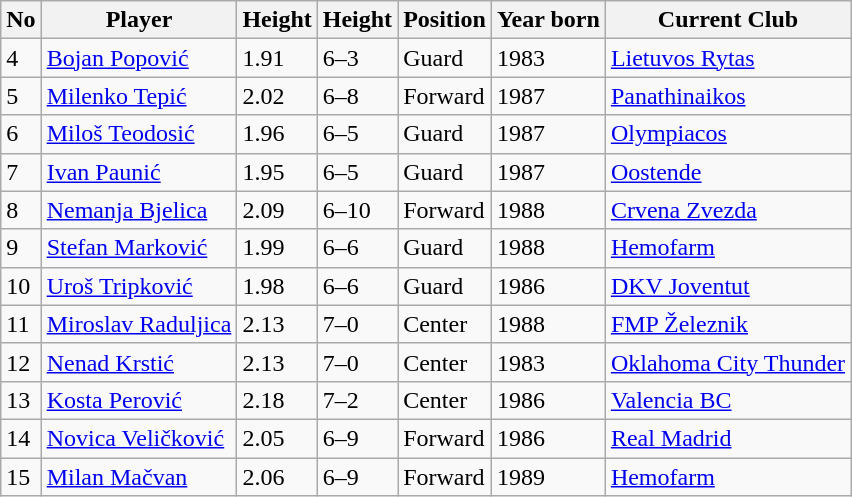<table class="wikitable sortable">
<tr>
<th>No</th>
<th>Player</th>
<th>Height</th>
<th>Height</th>
<th>Position</th>
<th>Year born</th>
<th>Current Club</th>
</tr>
<tr>
<td>4</td>
<td><a href='#'>Bojan Popović</a></td>
<td>1.91</td>
<td>6–3</td>
<td>Guard</td>
<td>1983</td>
<td> <a href='#'>Lietuvos Rytas</a></td>
</tr>
<tr>
<td>5</td>
<td><a href='#'>Milenko Tepić</a></td>
<td>2.02</td>
<td>6–8</td>
<td>Forward</td>
<td>1987</td>
<td> <a href='#'>Panathinaikos</a></td>
</tr>
<tr>
<td>6</td>
<td><a href='#'>Miloš Teodosić</a></td>
<td>1.96</td>
<td>6–5</td>
<td>Guard</td>
<td>1987</td>
<td> <a href='#'>Olympiacos</a></td>
</tr>
<tr>
<td>7</td>
<td><a href='#'>Ivan Paunić</a></td>
<td>1.95</td>
<td>6–5</td>
<td>Guard</td>
<td>1987</td>
<td> <a href='#'>Oostende</a></td>
</tr>
<tr>
<td>8</td>
<td><a href='#'>Nemanja Bjelica</a></td>
<td>2.09</td>
<td>6–10</td>
<td>Forward</td>
<td>1988</td>
<td> <a href='#'>Crvena Zvezda</a></td>
</tr>
<tr>
<td>9</td>
<td><a href='#'>Stefan Marković</a></td>
<td>1.99</td>
<td>6–6</td>
<td>Guard</td>
<td>1988</td>
<td> <a href='#'>Hemofarm</a></td>
</tr>
<tr>
<td>10</td>
<td><a href='#'>Uroš Tripković</a></td>
<td>1.98</td>
<td>6–6</td>
<td>Guard</td>
<td>1986</td>
<td> <a href='#'>DKV Joventut</a></td>
</tr>
<tr>
<td>11</td>
<td><a href='#'>Miroslav Raduljica</a></td>
<td>2.13</td>
<td>7–0</td>
<td>Center</td>
<td>1988</td>
<td> <a href='#'>FMP Železnik</a></td>
</tr>
<tr>
<td>12</td>
<td><a href='#'>Nenad Krstić</a></td>
<td>2.13</td>
<td>7–0</td>
<td>Center</td>
<td>1983</td>
<td> <a href='#'>Oklahoma City Thunder</a></td>
</tr>
<tr>
<td>13</td>
<td><a href='#'>Kosta Perović</a></td>
<td>2.18</td>
<td>7–2</td>
<td>Center</td>
<td>1986</td>
<td> <a href='#'>Valencia BC</a></td>
</tr>
<tr>
<td>14</td>
<td><a href='#'>Novica Veličković</a></td>
<td>2.05</td>
<td>6–9</td>
<td>Forward</td>
<td>1986</td>
<td> <a href='#'>Real Madrid</a></td>
</tr>
<tr>
<td>15</td>
<td><a href='#'>Milan Mačvan</a></td>
<td>2.06</td>
<td>6–9</td>
<td>Forward</td>
<td>1989</td>
<td> <a href='#'>Hemofarm</a></td>
</tr>
</table>
